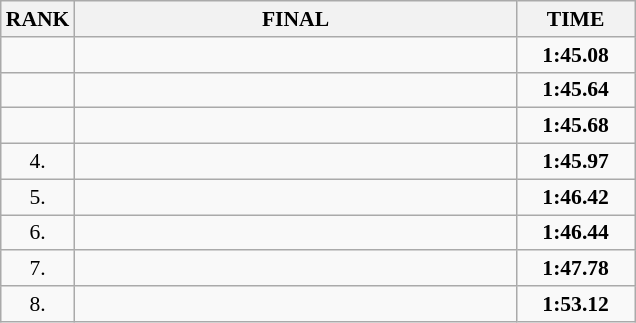<table class="wikitable" style="border-collapse: collapse; font-size: 90%;">
<tr>
<th>RANK</th>
<th style="width: 20em">FINAL</th>
<th style="width: 5em">TIME</th>
</tr>
<tr>
<td align="center"></td>
<td></td>
<td align="center"><strong>1:45.08</strong></td>
</tr>
<tr>
<td align="center"></td>
<td></td>
<td align="center"><strong>1:45.64</strong></td>
</tr>
<tr>
<td align="center"></td>
<td></td>
<td align="center"><strong>1:45.68</strong></td>
</tr>
<tr>
<td align="center">4.</td>
<td></td>
<td align="center"><strong>1:45.97</strong></td>
</tr>
<tr>
<td align="center">5.</td>
<td></td>
<td align="center"><strong>1:46.42</strong></td>
</tr>
<tr>
<td align="center">6.</td>
<td></td>
<td align="center"><strong>1:46.44</strong></td>
</tr>
<tr>
<td align="center">7.</td>
<td></td>
<td align="center"><strong>1:47.78</strong></td>
</tr>
<tr>
<td align="center">8.</td>
<td></td>
<td align="center"><strong>1:53.12</strong></td>
</tr>
</table>
